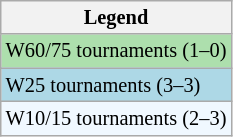<table class="wikitable" style="font-size:85%">
<tr>
<th>Legend</th>
</tr>
<tr style="background:#addfad;">
<td>W60/75 tournaments (1–0)</td>
</tr>
<tr style="background:lightblue;">
<td>W25 tournaments (3–3)</td>
</tr>
<tr style="background:#f0f8ff;">
<td>W10/15 tournaments (2–3)</td>
</tr>
</table>
